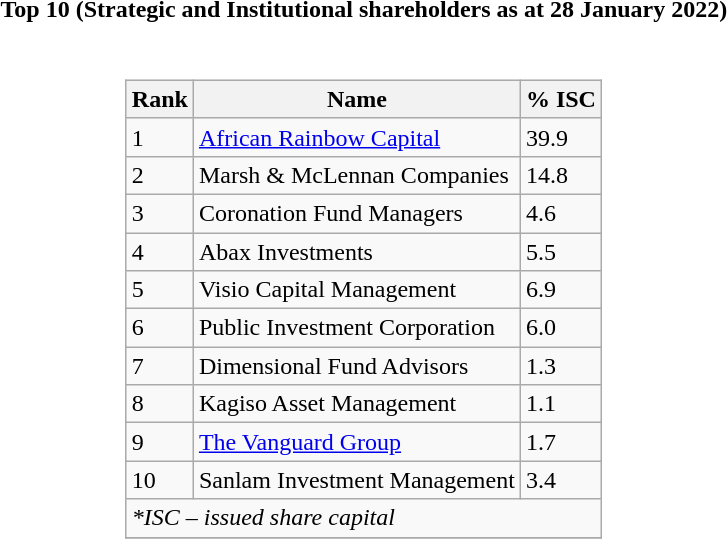<table style="font-size:100%;">
<tr>
<td width="100%" align="center"><strong>Top 10 (Strategic and Institutional shareholders as at 28 January 2022)</strong></td>
</tr>
<tr valign="top">
<td><br><table class="wikitable sortable" style="margin-left:auto;margin-right:auto">
<tr>
<th style="width:2em;">Rank</th>
<th>Name</th>
<th>% ISC</th>
</tr>
<tr>
<td>1</td>
<td><a href='#'>African Rainbow Capital</a></td>
<td>39.9</td>
</tr>
<tr>
<td>2</td>
<td>Marsh & McLennan Companies</td>
<td>14.8</td>
</tr>
<tr>
<td>3</td>
<td>Coronation Fund Managers</td>
<td>4.6</td>
</tr>
<tr>
<td>4</td>
<td>Abax Investments</td>
<td>5.5</td>
</tr>
<tr>
<td>5</td>
<td>Visio Capital Management</td>
<td>6.9</td>
</tr>
<tr>
<td>6</td>
<td>Public Investment Corporation</td>
<td>6.0</td>
</tr>
<tr>
<td>7</td>
<td>Dimensional Fund Advisors</td>
<td>1.3</td>
</tr>
<tr>
<td>8</td>
<td>Kagiso Asset Management</td>
<td>1.1</td>
</tr>
<tr>
<td>9</td>
<td><a href='#'>The Vanguard Group</a></td>
<td>1.7</td>
</tr>
<tr>
<td>10</td>
<td>Sanlam Investment Management</td>
<td>3.4</td>
</tr>
<tr>
<td colspan="3"><em>*ISC – issued share capital</em></td>
</tr>
<tr>
</tr>
</table>
</td>
</tr>
</table>
